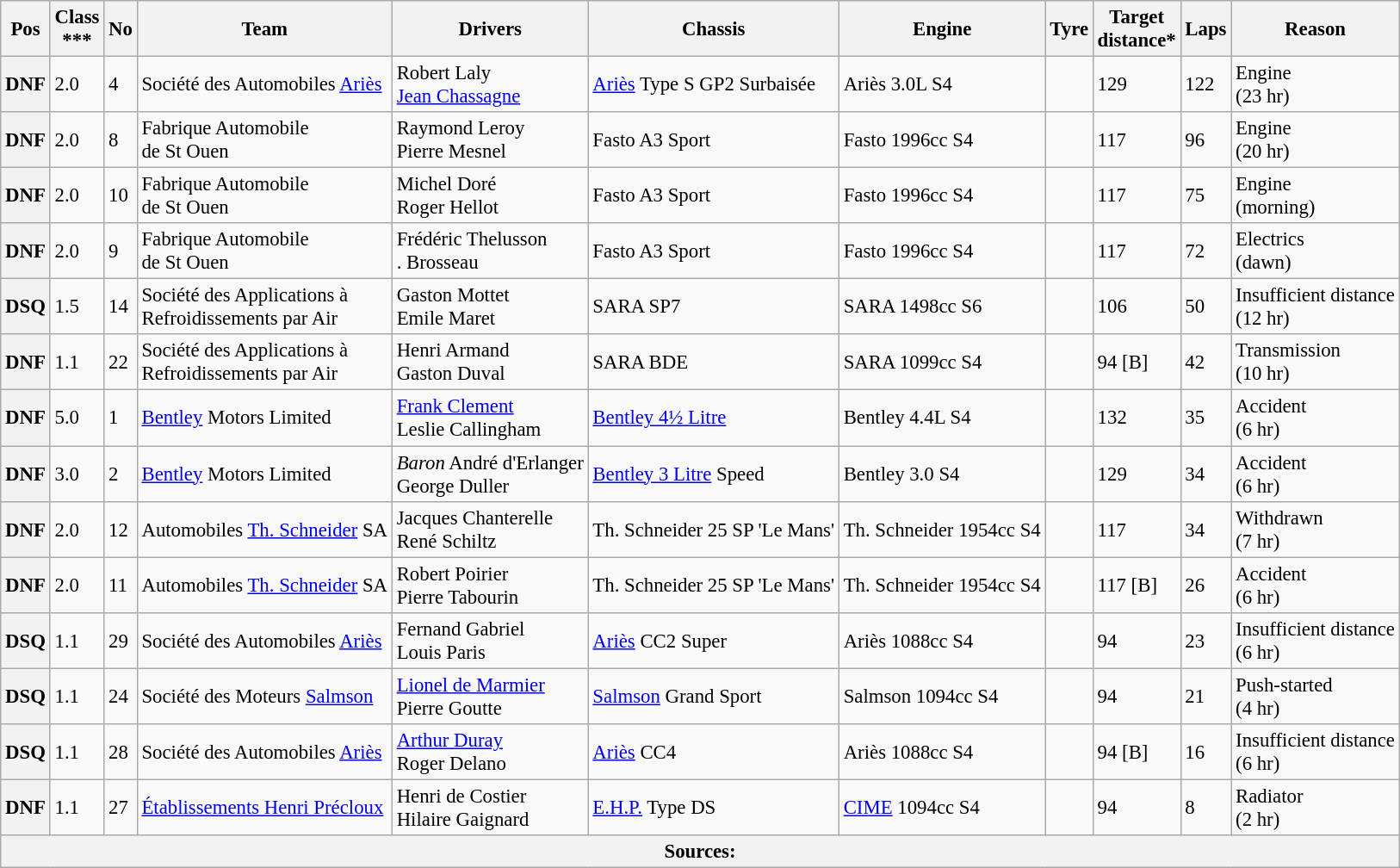<table class="wikitable" style="font-size: 95%;">
<tr>
<th>Pos</th>
<th>Class<br>***</th>
<th>No</th>
<th>Team</th>
<th>Drivers</th>
<th>Chassis</th>
<th>Engine</th>
<th>Tyre</th>
<th>Target<br>distance*</th>
<th>Laps</th>
<th>Reason</th>
</tr>
<tr>
<th>DNF</th>
<td>2.0</td>
<td>4</td>
<td> Société des Automobiles <a href='#'>Ariès</a></td>
<td> Robert Laly<br> <a href='#'>Jean Chassagne</a></td>
<td><a href='#'>Ariès</a> Type S GP2 Surbaisée</td>
<td>Ariès 3.0L S4</td>
<td></td>
<td>129</td>
<td>122</td>
<td>Engine<br>(23 hr)</td>
</tr>
<tr>
<th>DNF</th>
<td>2.0</td>
<td>8</td>
<td> Fabrique Automobile<br>de St Ouen</td>
<td> Raymond Leroy<br> Pierre Mesnel</td>
<td>Fasto A3 Sport</td>
<td>Fasto 1996cc S4</td>
<td></td>
<td>117</td>
<td>96</td>
<td>Engine<br>(20 hr)</td>
</tr>
<tr>
<th>DNF</th>
<td>2.0</td>
<td>10</td>
<td> Fabrique Automobile<br>de St Ouen</td>
<td> Michel Doré<br> Roger Hellot</td>
<td>Fasto A3 Sport</td>
<td>Fasto 1996cc S4</td>
<td></td>
<td>117</td>
<td>75</td>
<td>Engine<br>(morning)</td>
</tr>
<tr>
<th>DNF</th>
<td>2.0</td>
<td>9</td>
<td> Fabrique Automobile<br>de St Ouen</td>
<td> Frédéric Thelusson<br> . Brosseau</td>
<td>Fasto A3 Sport</td>
<td>Fasto 1996cc S4</td>
<td></td>
<td>117</td>
<td>72</td>
<td>Electrics<br>(dawn)</td>
</tr>
<tr>
<th>DSQ</th>
<td>1.5</td>
<td>14</td>
<td> Société des Applications à<br>Refroidissements par Air</td>
<td> Gaston Mottet<br> Emile Maret</td>
<td>SARA SP7</td>
<td>SARA 1498cc S6</td>
<td></td>
<td>106</td>
<td>50</td>
<td>Insufficient distance<br> (12 hr)</td>
</tr>
<tr>
<th>DNF</th>
<td>1.1</td>
<td>22</td>
<td> Société des Applications à<br>Refroidissements par Air</td>
<td> Henri Armand<br> Gaston Duval</td>
<td>SARA BDE</td>
<td>SARA 1099cc S4</td>
<td></td>
<td>94 [B]</td>
<td>42</td>
<td>Transmission<br>(10 hr)</td>
</tr>
<tr>
<th>DNF</th>
<td>5.0</td>
<td>1</td>
<td> <a href='#'>Bentley</a> Motors Limited</td>
<td> <a href='#'>Frank Clement</a><br> Leslie Callingham</td>
<td><a href='#'>Bentley 4½ Litre</a></td>
<td>Bentley 4.4L S4</td>
<td></td>
<td>132</td>
<td>35</td>
<td>Accident<br>(6 hr)</td>
</tr>
<tr>
<th>DNF</th>
<td>3.0</td>
<td>2</td>
<td> <a href='#'>Bentley</a> Motors Limited</td>
<td> <em>Baron</em> André d'Erlanger<br> George Duller</td>
<td><a href='#'>Bentley 3 Litre</a> Speed</td>
<td>Bentley 3.0 S4</td>
<td></td>
<td>129</td>
<td>34</td>
<td>Accident<br>(6 hr)</td>
</tr>
<tr>
<th>DNF</th>
<td>2.0</td>
<td>12</td>
<td> Automobiles <a href='#'>Th. Schneider</a> SA</td>
<td> Jacques Chanterelle<br> René Schiltz</td>
<td>Th. Schneider 25 SP 'Le Mans'</td>
<td>Th. Schneider 1954cc S4</td>
<td></td>
<td>117</td>
<td>34</td>
<td>Withdrawn<br>(7 hr)</td>
</tr>
<tr>
<th>DNF</th>
<td>2.0</td>
<td>11</td>
<td> Automobiles <a href='#'>Th. Schneider</a> SA</td>
<td> Robert Poirier<br> Pierre Tabourin</td>
<td>Th. Schneider 25 SP 'Le Mans'</td>
<td>Th. Schneider 1954cc S4</td>
<td></td>
<td>117 [B]</td>
<td>26</td>
<td>Accident<br>(6 hr)</td>
</tr>
<tr>
<th>DSQ</th>
<td>1.1</td>
<td>29</td>
<td> Société des Automobiles <a href='#'>Ariès</a></td>
<td> Fernand Gabriel<br> Louis Paris</td>
<td><a href='#'>Ariès</a> CC2 Super</td>
<td>Ariès 1088cc S4</td>
<td></td>
<td>94</td>
<td>23</td>
<td>Insufficient distance<br> (6 hr)</td>
</tr>
<tr>
<th>DSQ</th>
<td>1.1</td>
<td>24</td>
<td> Société des Moteurs <a href='#'>Salmson</a></td>
<td> <a href='#'>Lionel de Marmier</a><br> Pierre Goutte</td>
<td><a href='#'>Salmson</a> Grand Sport</td>
<td>Salmson 1094cc S4</td>
<td></td>
<td>94</td>
<td>21</td>
<td>Push-started<br> (4 hr)</td>
</tr>
<tr>
<th>DSQ</th>
<td>1.1</td>
<td>28</td>
<td> Société des Automobiles <a href='#'>Ariès</a></td>
<td> <a href='#'>Arthur Duray</a><br> Roger Delano</td>
<td><a href='#'>Ariès</a> CC4</td>
<td>Ariès 1088cc S4</td>
<td></td>
<td>94 [B]</td>
<td>16</td>
<td>Insufficient distance<br> (6 hr)</td>
</tr>
<tr>
<th>DNF</th>
<td>1.1</td>
<td>27</td>
<td> <a href='#'>Établissements Henri Précloux</a></td>
<td> Henri de Costier<br> Hilaire Gaignard</td>
<td><a href='#'>E.H.P.</a> Type DS</td>
<td><a href='#'>CIME</a> 1094cc S4</td>
<td></td>
<td>94</td>
<td>8</td>
<td>Radiator<br> (2 hr)</td>
</tr>
<tr>
<th colspan="11">Sources:</th>
</tr>
</table>
